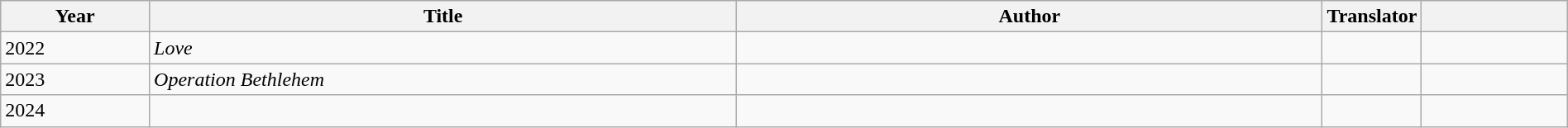<table class="wikitable sortable" style="width:100%">
<tr>
<th scope="col" style="width:10%">Year</th>
<th scope="col" style="width:40%">Title</th>
<th scope="col" style="width:40%">Author</th>
<th>Translator</th>
<th scope="col" style="width:10%"></th>
</tr>
<tr>
<td>2022</td>
<td><em>Love</em></td>
<td></td>
<td></td>
<td></td>
</tr>
<tr>
<td>2023</td>
<td><em>Operation Bethlehem</em></td>
<td></td>
<td></td>
<td></td>
</tr>
<tr>
<td>2024</td>
<td><em></em></td>
<td></td>
<td></td>
<td></td>
</tr>
</table>
